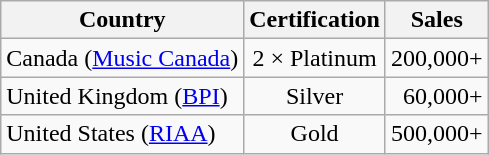<table class="wikitable">
<tr>
<th>Country</th>
<th style="text-align:center;">Certification</th>
<th style="text-align:center;">Sales</th>
</tr>
<tr>
<td>Canada (<a href='#'>Music Canada</a>)</td>
<td style="text-align:center;">2 × Platinum</td>
<td align="right">200,000+</td>
</tr>
<tr>
<td>United Kingdom (<a href='#'>BPI</a>)</td>
<td style="text-align:center;">Silver</td>
<td align="right">60,000+</td>
</tr>
<tr>
<td>United States (<a href='#'>RIAA</a>)</td>
<td style="text-align:center;">Gold</td>
<td align="right">500,000+</td>
</tr>
</table>
